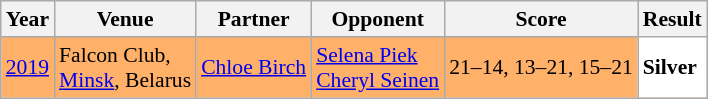<table class="sortable wikitable" style="font-size: 90%;">
<tr>
<th>Year</th>
<th>Venue</th>
<th>Partner</th>
<th>Opponent</th>
<th>Score</th>
<th>Result</th>
</tr>
<tr style="background:#FFB069">
<td align="center"><a href='#'>2019</a></td>
<td align="left">Falcon Club,<br><a href='#'>Minsk</a>, Belarus</td>
<td align="left"> <a href='#'>Chloe Birch</a></td>
<td align="left"> <a href='#'>Selena Piek</a><br> <a href='#'>Cheryl Seinen</a></td>
<td align="left">21–14, 13–21, 15–21</td>
<td style="text-align:left; background:white"> <strong>Silver</strong></td>
</tr>
</table>
